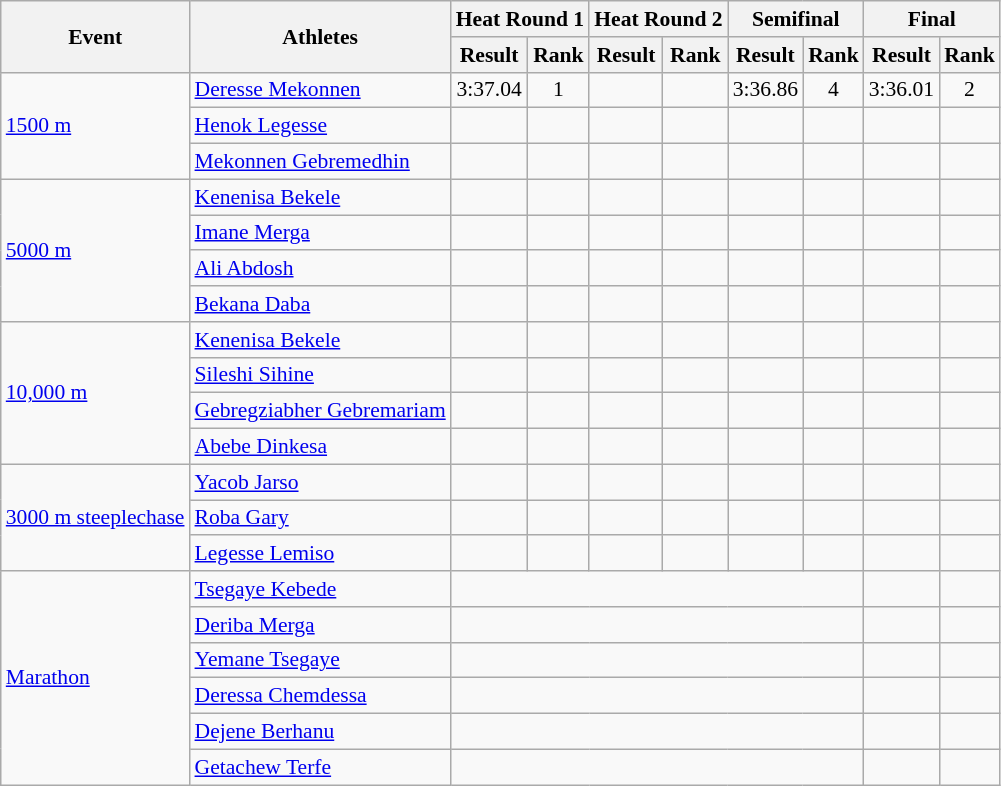<table class="wikitable" border="1" style="font-size:90%">
<tr>
<th rowspan="2">Event</th>
<th rowspan="2">Athletes</th>
<th colspan="2">Heat Round 1</th>
<th colspan="2">Heat Round 2</th>
<th colspan="2">Semifinal</th>
<th colspan="2">Final</th>
</tr>
<tr>
<th>Result</th>
<th>Rank</th>
<th>Result</th>
<th>Rank</th>
<th>Result</th>
<th>Rank</th>
<th>Result</th>
<th>Rank</th>
</tr>
<tr>
<td rowspan=3><a href='#'>1500 m</a></td>
<td><a href='#'>Deresse Mekonnen</a></td>
<td align=center>3:37.04</td>
<td align=center>1</td>
<td align=center></td>
<td align=center></td>
<td align=center>3:36.86</td>
<td align=center>4</td>
<td align=center>3:36.01</td>
<td align=center>2</td>
</tr>
<tr>
<td><a href='#'>Henok Legesse</a></td>
<td align=center></td>
<td align=center></td>
<td align=center></td>
<td align=center></td>
<td align=center></td>
<td align=center></td>
<td align=center></td>
<td align=center></td>
</tr>
<tr>
<td><a href='#'>Mekonnen Gebremedhin</a></td>
<td align=center></td>
<td align=center></td>
<td align=center></td>
<td align=center></td>
<td align=center></td>
<td align=center></td>
<td align=center></td>
<td align=center></td>
</tr>
<tr>
<td rowspan=4><a href='#'>5000 m</a></td>
<td><a href='#'>Kenenisa Bekele</a></td>
<td align=center></td>
<td align=center></td>
<td align=center></td>
<td align=center></td>
<td align=center></td>
<td align=center></td>
<td align=center></td>
<td align=center></td>
</tr>
<tr>
<td><a href='#'>Imane Merga</a></td>
<td align=center></td>
<td align=center></td>
<td align=center></td>
<td align=center></td>
<td align=center></td>
<td align=center></td>
<td align=center></td>
<td align=center></td>
</tr>
<tr>
<td><a href='#'>Ali Abdosh</a></td>
<td align=center></td>
<td align=center></td>
<td align=center></td>
<td align=center></td>
<td align=center></td>
<td align=center></td>
<td align=center></td>
<td align=center></td>
</tr>
<tr>
<td><a href='#'>Bekana Daba</a></td>
<td align=center></td>
<td align=center></td>
<td align=center></td>
<td align=center></td>
<td align=center></td>
<td align=center></td>
<td align=center></td>
<td align=center></td>
</tr>
<tr>
<td rowspan=4><a href='#'>10,000 m</a></td>
<td><a href='#'>Kenenisa Bekele</a></td>
<td align=center></td>
<td align=center></td>
<td align=center></td>
<td align=center></td>
<td align=center></td>
<td align=center></td>
<td align=center></td>
<td align=center></td>
</tr>
<tr>
<td><a href='#'>Sileshi Sihine</a></td>
<td align=center></td>
<td align=center></td>
<td align=center></td>
<td align=center></td>
<td align=center></td>
<td align=center></td>
<td align=center></td>
<td align=center></td>
</tr>
<tr>
<td><a href='#'>Gebregziabher Gebremariam</a></td>
<td align=center></td>
<td align=center></td>
<td align=center></td>
<td align=center></td>
<td align=center></td>
<td align=center></td>
<td align=center></td>
<td align=center></td>
</tr>
<tr>
<td><a href='#'>Abebe Dinkesa</a></td>
<td align=center></td>
<td align=center></td>
<td align=center></td>
<td align=center></td>
<td align=center></td>
<td align=center></td>
<td align=center></td>
<td align=center></td>
</tr>
<tr>
<td rowspan=3><a href='#'>3000 m steeplechase</a></td>
<td><a href='#'>Yacob Jarso</a></td>
<td align=center></td>
<td align=center></td>
<td align=center></td>
<td align=center></td>
<td align=center></td>
<td align=center></td>
<td align=center></td>
<td align=center></td>
</tr>
<tr>
<td><a href='#'>Roba Gary</a></td>
<td align=center></td>
<td align=center></td>
<td align=center></td>
<td align=center></td>
<td align=center></td>
<td align=center></td>
<td align=center></td>
<td align=center></td>
</tr>
<tr>
<td><a href='#'>Legesse Lemiso</a></td>
<td align=center></td>
<td align=center></td>
<td align=center></td>
<td align=center></td>
<td align=center></td>
<td align=center></td>
<td align=center></td>
<td align=center></td>
</tr>
<tr>
<td rowspan=6><a href='#'>Marathon</a></td>
<td><a href='#'>Tsegaye Kebede</a></td>
<td align=center colspan="6"></td>
<td align=center></td>
<td align=center></td>
</tr>
<tr>
<td><a href='#'>Deriba Merga</a></td>
<td align=center colspan="6"></td>
<td align=center></td>
<td align=center></td>
</tr>
<tr>
<td><a href='#'>Yemane Tsegaye</a></td>
<td align=center colspan="6"></td>
<td align=center></td>
<td align=center></td>
</tr>
<tr>
<td><a href='#'>Deressa Chemdessa</a></td>
<td align=center colspan="6"></td>
<td align=center></td>
<td align=center></td>
</tr>
<tr>
<td><a href='#'>Dejene Berhanu</a></td>
<td align=center colspan="6"></td>
<td align=center></td>
<td align=center></td>
</tr>
<tr>
<td><a href='#'>Getachew Terfe</a></td>
<td align=center colspan="6"></td>
<td align=center></td>
<td align=center></td>
</tr>
</table>
